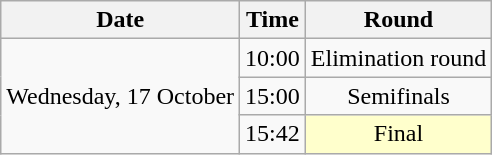<table class = "wikitable" style="text-align:center;">
<tr>
<th>Date</th>
<th>Time</th>
<th>Round</th>
</tr>
<tr>
<td rowspan=3>Wednesday, 17 October</td>
<td>10:00</td>
<td>Elimination round</td>
</tr>
<tr>
<td>15:00</td>
<td>Semifinals</td>
</tr>
<tr>
<td>15:42</td>
<td bgcolor=ffffcc>Final</td>
</tr>
</table>
